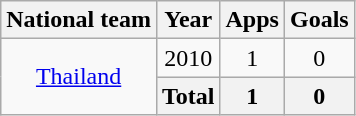<table class="wikitable" style="text-align:center">
<tr>
<th>National team</th>
<th>Year</th>
<th>Apps</th>
<th>Goals</th>
</tr>
<tr>
<td rowspan="2" valign="center"><a href='#'>Thailand</a></td>
<td>2010</td>
<td>1</td>
<td>0</td>
</tr>
<tr>
<th>Total</th>
<th>1</th>
<th>0</th>
</tr>
</table>
